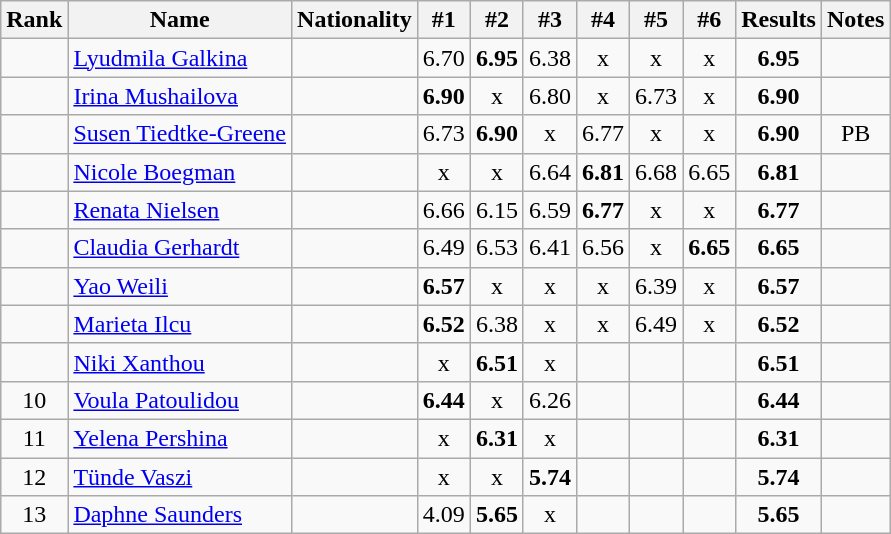<table class="wikitable sortable" style="text-align:center">
<tr>
<th>Rank</th>
<th>Name</th>
<th>Nationality</th>
<th>#1</th>
<th>#2</th>
<th>#3</th>
<th>#4</th>
<th>#5</th>
<th>#6</th>
<th>Results</th>
<th>Notes</th>
</tr>
<tr>
<td></td>
<td align="left"><a href='#'>Lyudmila Galkina</a></td>
<td align=left></td>
<td>6.70</td>
<td><strong>6.95</strong></td>
<td>6.38</td>
<td>x</td>
<td>x</td>
<td>x</td>
<td><strong>6.95</strong></td>
<td></td>
</tr>
<tr>
<td></td>
<td align="left"><a href='#'>Irina Mushailova</a></td>
<td align=left></td>
<td><strong>6.90</strong></td>
<td>x</td>
<td>6.80</td>
<td>x</td>
<td>6.73</td>
<td>x</td>
<td><strong>6.90</strong></td>
<td></td>
</tr>
<tr>
<td></td>
<td align="left"><a href='#'>Susen Tiedtke-Greene</a></td>
<td align=left></td>
<td>6.73</td>
<td><strong>6.90</strong></td>
<td>x</td>
<td>6.77</td>
<td>x</td>
<td>x</td>
<td><strong>6.90</strong></td>
<td>PB</td>
</tr>
<tr>
<td></td>
<td align="left"><a href='#'>Nicole Boegman</a></td>
<td align=left></td>
<td>x</td>
<td>x</td>
<td>6.64</td>
<td><strong>6.81</strong></td>
<td>6.68</td>
<td>6.65</td>
<td><strong>6.81</strong></td>
<td></td>
</tr>
<tr>
<td></td>
<td align="left"><a href='#'>Renata Nielsen</a></td>
<td align=left></td>
<td>6.66</td>
<td>6.15</td>
<td>6.59</td>
<td><strong>6.77</strong></td>
<td>x</td>
<td>x</td>
<td><strong>6.77</strong></td>
<td></td>
</tr>
<tr>
<td></td>
<td align="left"><a href='#'>Claudia Gerhardt</a></td>
<td align=left></td>
<td>6.49</td>
<td>6.53</td>
<td>6.41</td>
<td>6.56</td>
<td>x</td>
<td><strong>6.65</strong></td>
<td><strong>6.65</strong></td>
<td></td>
</tr>
<tr>
<td></td>
<td align="left"><a href='#'>Yao Weili</a></td>
<td align=left></td>
<td><strong>6.57</strong></td>
<td>x</td>
<td>x</td>
<td>x</td>
<td>6.39</td>
<td>x</td>
<td><strong>6.57</strong></td>
<td></td>
</tr>
<tr>
<td></td>
<td align="left"><a href='#'>Marieta Ilcu</a></td>
<td align=left></td>
<td><strong>6.52</strong></td>
<td>6.38</td>
<td>x</td>
<td>x</td>
<td>6.49</td>
<td>x</td>
<td><strong>6.52</strong></td>
<td></td>
</tr>
<tr>
<td></td>
<td align="left"><a href='#'>Niki Xanthou</a></td>
<td align=left></td>
<td>x</td>
<td><strong>6.51</strong></td>
<td>x</td>
<td></td>
<td></td>
<td></td>
<td><strong>6.51</strong></td>
<td></td>
</tr>
<tr>
<td>10</td>
<td align="left"><a href='#'>Voula Patoulidou</a></td>
<td align=left></td>
<td><strong>6.44</strong></td>
<td>x</td>
<td>6.26</td>
<td></td>
<td></td>
<td></td>
<td><strong>6.44</strong></td>
<td></td>
</tr>
<tr>
<td>11</td>
<td align="left"><a href='#'>Yelena Pershina</a></td>
<td align=left></td>
<td>x</td>
<td><strong>6.31</strong></td>
<td>x</td>
<td></td>
<td></td>
<td></td>
<td><strong>6.31</strong></td>
<td></td>
</tr>
<tr>
<td>12</td>
<td align="left"><a href='#'>Tünde Vaszi</a></td>
<td align=left></td>
<td>x</td>
<td>x</td>
<td><strong>5.74</strong></td>
<td></td>
<td></td>
<td></td>
<td><strong>5.74</strong></td>
<td></td>
</tr>
<tr>
<td>13</td>
<td align="left"><a href='#'>Daphne Saunders</a></td>
<td align=left></td>
<td>4.09</td>
<td><strong>5.65</strong></td>
<td>x</td>
<td></td>
<td></td>
<td></td>
<td><strong>5.65</strong></td>
<td></td>
</tr>
</table>
